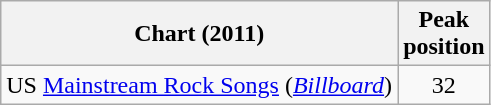<table class="wikitable sortable">
<tr>
<th>Chart (2011)</th>
<th>Peak<br>position</th>
</tr>
<tr>
<td>US <a href='#'>Mainstream Rock Songs</a> (<em><a href='#'>Billboard</a></em>)</td>
<td style="text-align:center;">32</td>
</tr>
</table>
